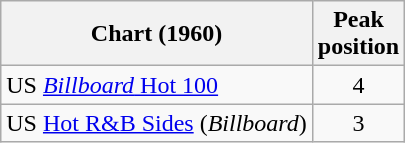<table class="wikitable sortable">
<tr>
<th>Chart (1960)</th>
<th>Peak<br>position</th>
</tr>
<tr>
<td>US <a href='#'><em>Billboard</em> Hot 100</a></td>
<td align="center">4</td>
</tr>
<tr>
<td>US <a href='#'>Hot R&B Sides</a> (<em>Billboard</em>)</td>
<td align="center">3</td>
</tr>
</table>
